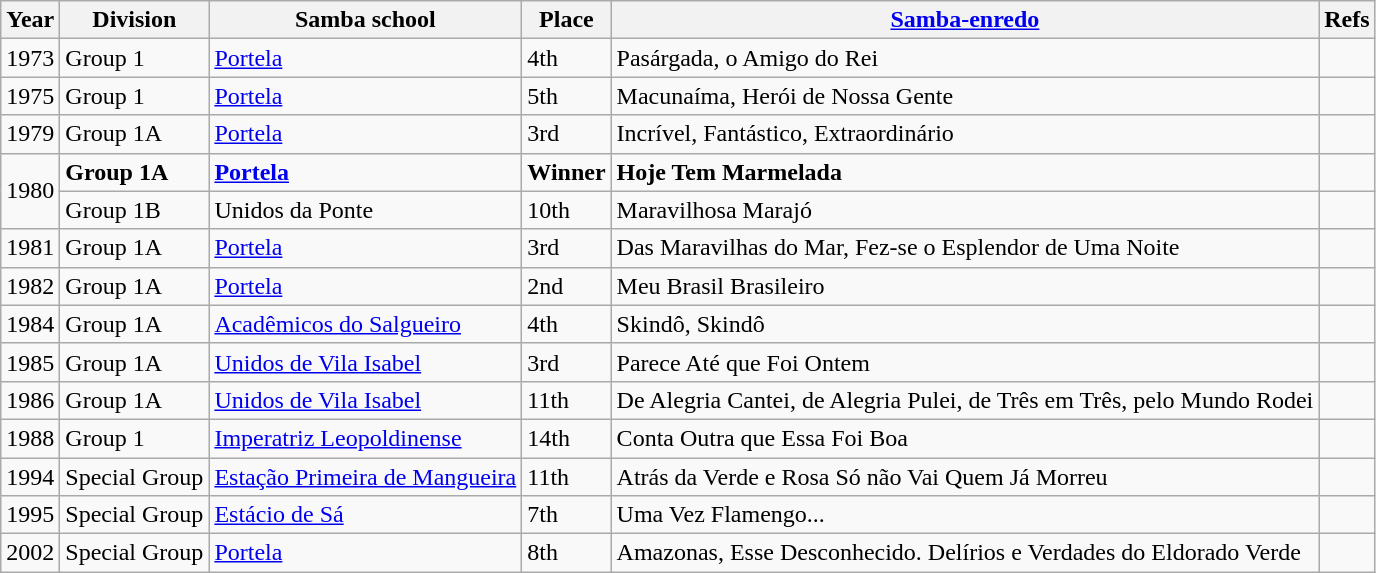<table class="wikitable sortable">
<tr valign=bottom>
<th>Year</th>
<th>Division</th>
<th>Samba school</th>
<th>Place</th>
<th><a href='#'>Samba-enredo</a></th>
<th>Refs</th>
</tr>
<tr>
<td>1973</td>
<td>Group 1</td>
<td><a href='#'>Portela</a></td>
<td>4th</td>
<td>Pasárgada, o Amigo do Rei</td>
<td></td>
</tr>
<tr>
<td>1975</td>
<td>Group 1</td>
<td><a href='#'>Portela</a></td>
<td>5th</td>
<td>Macunaíma, Herói de Nossa Gente</td>
<td></td>
</tr>
<tr>
<td>1979</td>
<td>Group 1A</td>
<td><a href='#'>Portela</a></td>
<td>3rd</td>
<td>Incrível, Fantástico, Extraordinário</td>
<td></td>
</tr>
<tr>
<td rowspan=2>1980</td>
<td><strong>Group 1A</strong></td>
<td><strong><a href='#'>Portela</a></strong></td>
<td><strong> Winner</strong></td>
<td><strong>Hoje Tem Marmelada</strong></td>
<td></td>
</tr>
<tr>
<td>Group 1B</td>
<td>Unidos da Ponte</td>
<td>10th</td>
<td>Maravilhosa Marajó</td>
<td></td>
</tr>
<tr>
<td>1981</td>
<td>Group 1A</td>
<td><a href='#'>Portela</a></td>
<td>3rd</td>
<td>Das Maravilhas do Mar, Fez-se o Esplendor de Uma Noite</td>
<td></td>
</tr>
<tr>
<td>1982</td>
<td>Group 1A</td>
<td><a href='#'>Portela</a></td>
<td>2nd</td>
<td>Meu Brasil Brasileiro</td>
<td></td>
</tr>
<tr>
<td>1984</td>
<td>Group 1A</td>
<td><a href='#'>Acadêmicos do Salgueiro</a></td>
<td>4th</td>
<td>Skindô, Skindô</td>
<td></td>
</tr>
<tr>
<td>1985</td>
<td>Group 1A</td>
<td><a href='#'>Unidos de Vila Isabel</a></td>
<td>3rd</td>
<td>Parece Até que Foi Ontem</td>
<td></td>
</tr>
<tr>
<td>1986</td>
<td>Group 1A</td>
<td><a href='#'>Unidos de Vila Isabel</a></td>
<td>11th</td>
<td>De Alegria Cantei, de Alegria Pulei, de Três em Três, pelo Mundo Rodei</td>
<td></td>
</tr>
<tr>
<td>1988</td>
<td>Group 1</td>
<td><a href='#'>Imperatriz Leopoldinense</a></td>
<td>14th</td>
<td>Conta Outra que Essa Foi Boa</td>
<td></td>
</tr>
<tr>
<td>1994</td>
<td>Special Group</td>
<td><a href='#'>Estação Primeira de Mangueira</a></td>
<td>11th</td>
<td>Atrás da Verde e Rosa Só não Vai Quem Já Morreu</td>
<td></td>
</tr>
<tr>
<td>1995</td>
<td>Special Group</td>
<td><a href='#'>Estácio de Sá</a></td>
<td>7th</td>
<td>Uma Vez Flamengo...</td>
<td></td>
</tr>
<tr>
<td>2002</td>
<td>Special Group</td>
<td><a href='#'>Portela</a></td>
<td>8th</td>
<td>Amazonas, Esse Desconhecido. Delírios e Verdades do Eldorado Verde</td>
<td></td>
</tr>
</table>
